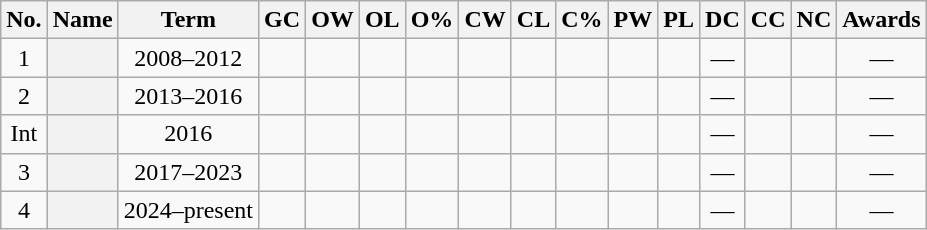<table class="wikitable sortable" style="text-align:center">
<tr>
<th scope="col" class="unsortable">No.</th>
<th scope="col">Name</th>
<th scope="col">Term</th>
<th scope="col">GC</th>
<th scope="col">OW</th>
<th scope="col">OL</th>
<th scope="col">O%</th>
<th scope="col">CW</th>
<th scope="col">CL</th>
<th scope="col">C%</th>
<th scope="col">PW</th>
<th scope="col">PL</th>
<th scope="col">DC</th>
<th scope="col">CC</th>
<th scope="col">NC</th>
<th scope="col" class="unsortable">Awards</th>
</tr>
<tr>
<td>1</td>
<th scope="row"></th>
<td>2008–2012</td>
<td></td>
<td></td>
<td></td>
<td></td>
<td></td>
<td></td>
<td></td>
<td></td>
<td></td>
<td>—</td>
<td></td>
<td></td>
<td>—</td>
</tr>
<tr>
<td>2</td>
<th scope="row"></th>
<td>2013–2016</td>
<td></td>
<td></td>
<td></td>
<td></td>
<td></td>
<td></td>
<td></td>
<td></td>
<td></td>
<td>—</td>
<td></td>
<td></td>
<td>—</td>
</tr>
<tr>
<td>Int</td>
<th scope="row"></th>
<td>2016</td>
<td></td>
<td></td>
<td></td>
<td></td>
<td></td>
<td></td>
<td></td>
<td></td>
<td></td>
<td>—</td>
<td></td>
<td></td>
<td>—</td>
</tr>
<tr>
<td>3</td>
<th scope="row"></th>
<td>2017–2023</td>
<td></td>
<td></td>
<td></td>
<td></td>
<td></td>
<td></td>
<td></td>
<td></td>
<td></td>
<td>—</td>
<td></td>
<td></td>
<td>—</td>
</tr>
<tr>
<td>4</td>
<th scope="row"></th>
<td>2024–present</td>
<td></td>
<td></td>
<td></td>
<td></td>
<td></td>
<td></td>
<td></td>
<td></td>
<td></td>
<td>—</td>
<td></td>
<td></td>
<td>—</td>
</tr>
</table>
